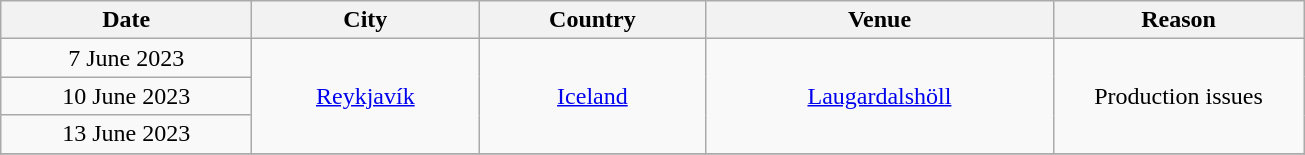<table class="wikitable plainrowheaders" style="text-align: center;">
<tr>
<th scope="col" style="width:10em;">Date</th>
<th scope="col" style="width:9em;">City</th>
<th scope="col" style="width:9em;">Country</th>
<th scope="col" style="width:14em;">Venue</th>
<th scope="col" style="width:10em;">Reason</th>
</tr>
<tr>
<td>7 June 2023</td>
<td rowspan=3><a href='#'>Reykjavík</a></td>
<td rowspan=3><a href='#'>Iceland</a></td>
<td rowspan=3><a href='#'>Laugardalshöll</a></td>
<td rowspan=3>Production issues</td>
</tr>
<tr>
<td>10 June 2023</td>
</tr>
<tr>
<td>13 June 2023</td>
</tr>
<tr>
</tr>
</table>
